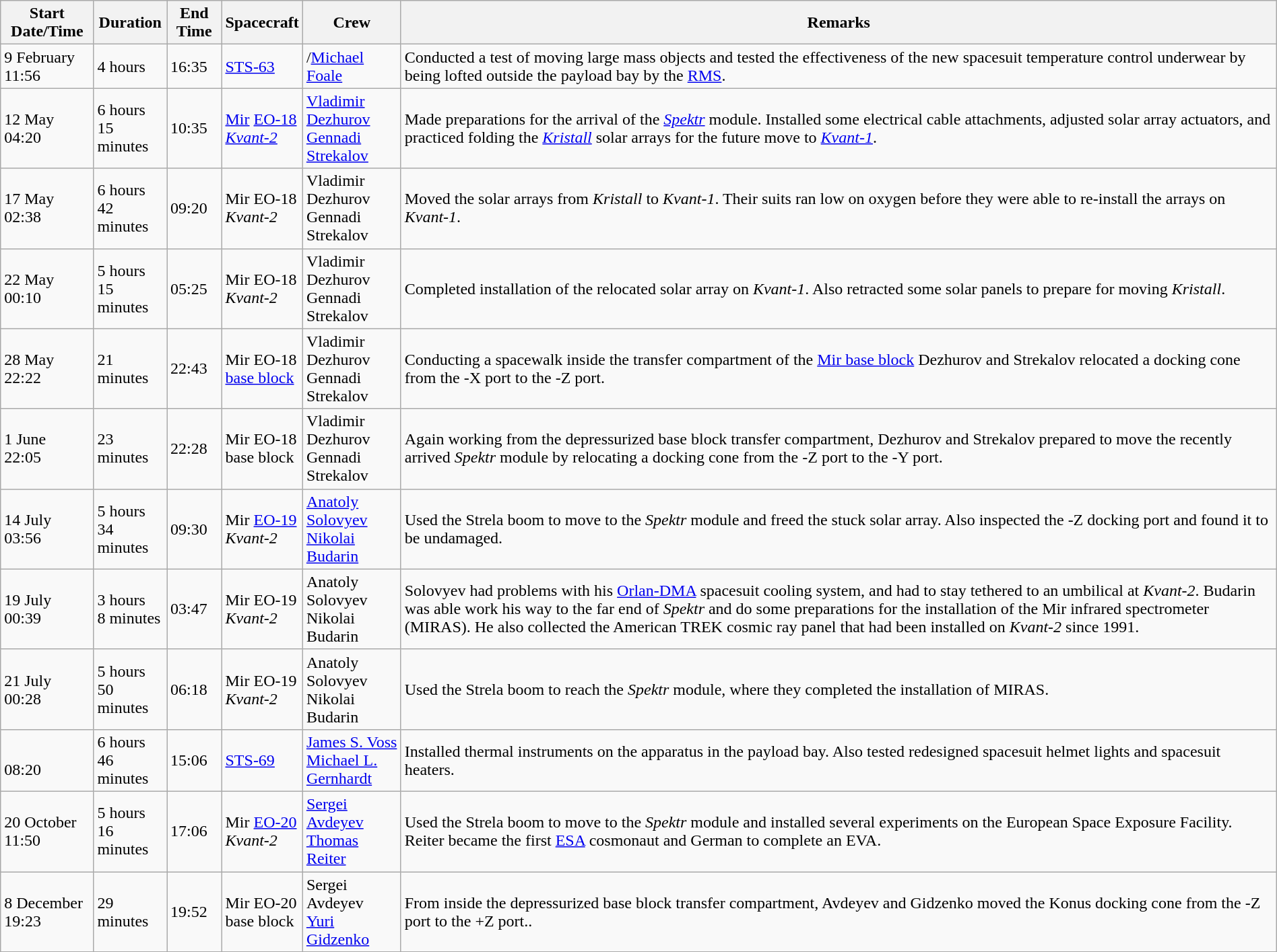<table class="wikitable" width="100%">
<tr>
<th>Start Date/Time</th>
<th>Duration</th>
<th>End Time</th>
<th>Spacecraft</th>
<th>Crew</th>
<th>Remarks</th>
</tr>
<tr>
<td>9 February<br>11:56</td>
<td>4 hours<br></td>
<td>16:35</td>
<td><a href='#'>STS-63</a><br></td>
<td>/<a href='#'>Michael Foale</a><br></td>
<td>Conducted a test of moving large mass objects and tested the effectiveness of the new spacesuit temperature control underwear by being lofted outside the payload bay by the <a href='#'>RMS</a>.</td>
</tr>
<tr>
<td>12 May<br>04:20</td>
<td>6 hours<br>15 minutes</td>
<td>10:35</td>
<td><a href='#'>Mir</a> <a href='#'>EO-18</a><br><em><a href='#'>Kvant-2</a></em></td>
<td><a href='#'>Vladimir Dezhurov</a><br><a href='#'>Gennadi Strekalov</a></td>
<td>Made preparations for the arrival of the <em><a href='#'>Spektr</a></em> module. Installed some electrical cable attachments, adjusted solar array actuators, and practiced folding the <em><a href='#'>Kristall</a></em> solar arrays for the future move to <em><a href='#'>Kvant-1</a></em>.</td>
</tr>
<tr>
<td>17 May<br>02:38</td>
<td>6 hours<br>42 minutes</td>
<td>09:20</td>
<td>Mir EO-18<br><em>Kvant-2</em></td>
<td>Vladimir Dezhurov<br>Gennadi Strekalov</td>
<td>Moved the solar arrays from <em>Kristall</em> to <em>Kvant-1</em>. Their suits ran low on oxygen before they were able to re-install the arrays on <em>Kvant-1</em>.</td>
</tr>
<tr>
<td>22 May<br>00:10</td>
<td>5 hours<br>15 minutes</td>
<td>05:25</td>
<td>Mir EO-18<br><em>Kvant-2</em></td>
<td>Vladimir Dezhurov<br>Gennadi Strekalov</td>
<td>Completed installation of the relocated solar array on <em>Kvant-1</em>. Also retracted some solar panels to prepare for moving <em>Kristall</em>.</td>
</tr>
<tr>
<td>28 May<br>22:22</td>
<td>21 minutes</td>
<td>22:43</td>
<td>Mir EO-18<br><a href='#'>base block</a></td>
<td>Vladimir Dezhurov<br>Gennadi Strekalov</td>
<td>Conducting a spacewalk inside the transfer compartment of the <a href='#'>Mir base block</a> Dezhurov and Strekalov relocated a docking cone from the -X port to the -Z port.</td>
</tr>
<tr>
<td>1 June<br>22:05</td>
<td>23 minutes</td>
<td>22:28</td>
<td>Mir EO-18<br>base block</td>
<td>Vladimir Dezhurov<br>Gennadi Strekalov</td>
<td>Again working from the depressurized base block transfer compartment, Dezhurov and Strekalov prepared to move the recently arrived <em>Spektr</em> module by relocating a docking cone from the -Z port to the -Y port.</td>
</tr>
<tr>
<td>14 July<br>03:56</td>
<td>5 hours<br>34 minutes</td>
<td>09:30</td>
<td>Mir <a href='#'>EO-19</a><br><em>Kvant-2</em></td>
<td><a href='#'>Anatoly Solovyev</a><br><a href='#'>Nikolai Budarin</a></td>
<td>Used the Strela boom to move to the <em>Spektr</em> module and freed the stuck solar array.  Also inspected the -Z docking port and found it to be undamaged.</td>
</tr>
<tr>
<td>19 July<br>00:39</td>
<td>3 hours<br>8 minutes</td>
<td>03:47</td>
<td>Mir EO-19<br><em>Kvant-2</em></td>
<td>Anatoly Solovyev<br>Nikolai Budarin</td>
<td>Solovyev had problems with his <a href='#'>Orlan-DMA</a> spacesuit cooling system, and had to stay tethered  to an umbilical at <em>Kvant-2</em>. Budarin was able work his way to the far end of <em>Spektr</em> and do some preparations for the installation of the Mir infrared spectrometer (MIRAS).  He also collected the American TREK cosmic ray panel that had been installed on <em>Kvant-2</em> since 1991.</td>
</tr>
<tr>
<td>21 July<br>00:28</td>
<td>5 hours<br>50 minutes</td>
<td>06:18</td>
<td>Mir EO-19<br><em>Kvant-2</em></td>
<td>Anatoly Solovyev<br>Nikolai Budarin</td>
<td>Used the Strela boom to reach the <em>Spektr</em> module, where they completed the installation of MIRAS.</td>
</tr>
<tr>
<td><br>08:20</td>
<td>6 hours<br>46 minutes</td>
<td>15:06</td>
<td><a href='#'>STS-69</a><br></td>
<td><a href='#'>James S. Voss</a><br><a href='#'>Michael L. Gernhardt</a></td>
<td>Installed thermal instruments on the apparatus in the payload bay. Also tested redesigned spacesuit helmet lights and spacesuit heaters.</td>
</tr>
<tr>
<td>20 October<br>11:50</td>
<td>5 hours<br>16 minutes</td>
<td>17:06</td>
<td>Mir <a href='#'>EO-20</a><br><em>Kvant-2</em></td>
<td><a href='#'>Sergei Avdeyev</a><br><a href='#'>Thomas Reiter</a></td>
<td>Used the Strela boom to move to the <em>Spektr</em> module and installed several experiments on the European Space Exposure Facility. Reiter became the first <a href='#'>ESA</a> cosmonaut and German to complete an EVA.</td>
</tr>
<tr>
<td>8 December<br>19:23</td>
<td>29 minutes</td>
<td>19:52</td>
<td>Mir EO-20<br>base block</td>
<td>Sergei Avdeyev<br><a href='#'>Yuri Gidzenko</a></td>
<td>From inside the depressurized base block transfer compartment, Avdeyev and Gidzenko moved the Konus docking cone from the -Z port to the +Z port..</td>
</tr>
<tr>
</tr>
</table>
